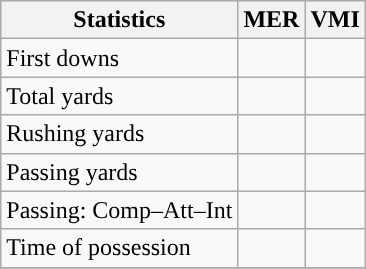<table class="wikitable" style="float: left;">
<tr>
<th>Statistics</th>
<th>MER</th>
<th>VMI</th>
</tr>
<tr>
<td>First downs</td>
<td></td>
<td></td>
</tr>
<tr>
<td>Total yards</td>
<td></td>
<td></td>
</tr>
<tr>
<td>Rushing yards</td>
<td></td>
<td></td>
</tr>
<tr>
<td>Passing yards</td>
<td></td>
<td></td>
</tr>
<tr>
<td>Passing: Comp–Att–Int</td>
<td></td>
<td></td>
</tr>
<tr>
<td>Time of possession</td>
<td></td>
<td></td>
</tr>
<tr>
</tr>
</table>
